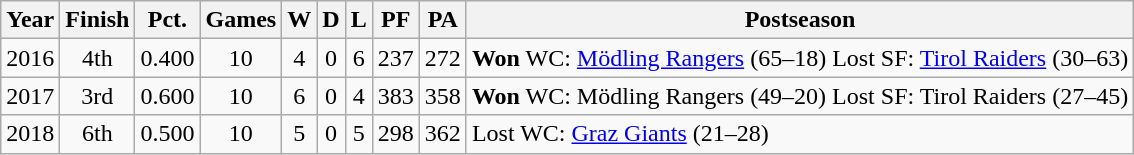<table class="wikitable" style="text-align:center">
<tr>
<th>Year</th>
<th>Finish</th>
<th>Pct.</th>
<th>Games</th>
<th>W</th>
<th>D</th>
<th>L</th>
<th>PF</th>
<th>PA</th>
<th>Postseason</th>
</tr>
<tr>
<td>2016</td>
<td>4th</td>
<td>0.400</td>
<td>10</td>
<td>4</td>
<td>0</td>
<td>6</td>
<td>237</td>
<td>272</td>
<td style="text-align:left"><strong>Won</strong> WC: <a href='#'>Mödling Rangers</a> (65–18)  Lost SF: <a href='#'>Tirol Raiders</a> (30–63)</td>
</tr>
<tr>
<td>2017</td>
<td>3rd</td>
<td>0.600</td>
<td>10</td>
<td>6</td>
<td>0</td>
<td>4</td>
<td>383</td>
<td>358</td>
<td style="text-align:left"><strong>Won</strong> WC: Mödling Rangers (49–20)  Lost SF: Tirol Raiders (27–45)</td>
</tr>
<tr>
<td>2018</td>
<td>6th</td>
<td>0.500</td>
<td>10</td>
<td>5</td>
<td>0</td>
<td>5</td>
<td>298</td>
<td>362</td>
<td style="text-align:left">Lost WC: <a href='#'>Graz Giants</a> (21–28)</td>
</tr>
</table>
